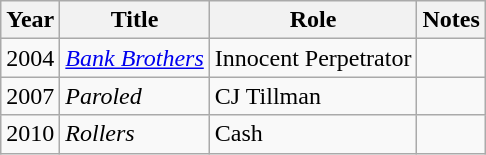<table class="wikitable sortable">
<tr>
<th>Year</th>
<th>Title</th>
<th>Role</th>
<th class="unsortable">Notes</th>
</tr>
<tr>
<td>2004</td>
<td><em><a href='#'>Bank Brothers</a></em></td>
<td>Innocent Perpetrator</td>
<td></td>
</tr>
<tr>
<td>2007</td>
<td><em>Paroled</em></td>
<td>CJ Tillman</td>
<td></td>
</tr>
<tr>
<td>2010</td>
<td><em>Rollers</em></td>
<td>Cash</td>
<td></td>
</tr>
</table>
